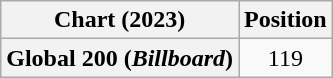<table class="wikitable plainrowheaders" style="text-align:center">
<tr>
<th>Chart (2023)</th>
<th>Position</th>
</tr>
<tr>
<th scope="row">Global 200 (<em>Billboard</em>)</th>
<td>119</td>
</tr>
</table>
